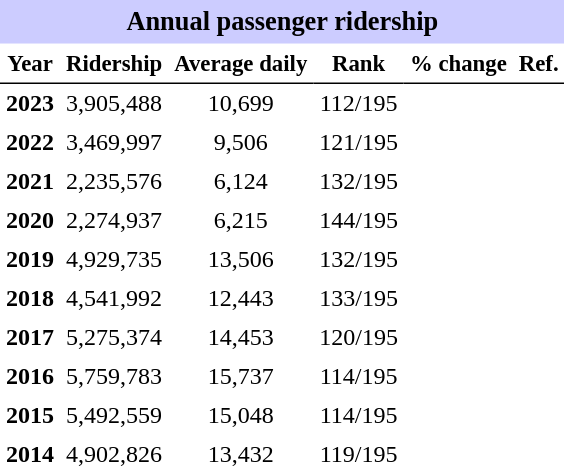<table class="toccolours" cellpadding="4" cellspacing="0" style="text-align:right;">
<tr>
<th colspan="6"  style="background-color:#ccf; background-color:#ccf; font-size:110%; text-align:center;">Annual passenger ridership</th>
</tr>
<tr style="font-size:95%; text-align:center">
<th style="border-bottom:1px solid black">Year</th>
<th style="border-bottom:1px solid black">Ridership</th>
<th style="border-bottom:1px solid black">Average daily</th>
<th style="border-bottom:1px solid black">Rank</th>
<th style="border-bottom:1px solid black">% change</th>
<th style="border-bottom:1px solid black">Ref.</th>
</tr>
<tr style="text-align:center;">
<td><strong>2023</strong></td>
<td>3,905,488</td>
<td>10,699</td>
<td>112/195</td>
<td></td>
<td></td>
</tr>
<tr style="text-align:center;">
<td><strong>2022</strong></td>
<td>3,469,997</td>
<td>9,506</td>
<td>121/195</td>
<td></td>
<td></td>
</tr>
<tr style="text-align:center;">
<td><strong>2021</strong></td>
<td>2,235,576</td>
<td>6,124</td>
<td>132/195</td>
<td></td>
<td></td>
</tr>
<tr style="text-align:center;">
<td><strong>2020</strong></td>
<td>2,274,937</td>
<td>6,215</td>
<td>144/195</td>
<td></td>
<td></td>
</tr>
<tr style="text-align:center;">
<td><strong>2019</strong></td>
<td>4,929,735</td>
<td>13,506</td>
<td>132/195</td>
<td></td>
<td></td>
</tr>
<tr style="text-align:center;">
<td><strong>2018</strong></td>
<td>4,541,992</td>
<td>12,443</td>
<td>133/195</td>
<td></td>
<td></td>
</tr>
<tr style="text-align:center;">
<td><strong>2017</strong></td>
<td>5,275,374</td>
<td>14,453</td>
<td>120/195</td>
<td></td>
<td></td>
</tr>
<tr style="text-align:center;">
<td><strong>2016</strong></td>
<td>5,759,783</td>
<td>15,737</td>
<td>114/195</td>
<td></td>
<td></td>
</tr>
<tr style="text-align:center;">
<td><strong>2015</strong></td>
<td>5,492,559</td>
<td>15,048</td>
<td>114/195</td>
<td></td>
<td></td>
</tr>
<tr style="text-align:center;">
<td><strong>2014</strong></td>
<td>4,902,826</td>
<td>13,432</td>
<td>119/195</td>
<td></td>
<td></td>
</tr>
</table>
